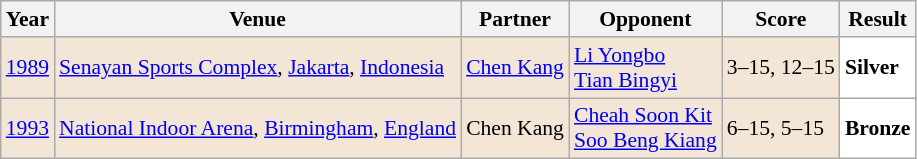<table class="sortable wikitable" style="font-size: 90%;">
<tr>
<th>Year</th>
<th>Venue</th>
<th>Partner</th>
<th>Opponent</th>
<th>Score</th>
<th>Result</th>
</tr>
<tr style="background:#F3E6D7">
<td align="center"><a href='#'>1989</a></td>
<td align="left"><a href='#'>Senayan Sports Complex</a>, <a href='#'>Jakarta</a>, <a href='#'>Indonesia</a></td>
<td align="left"> <a href='#'>Chen Kang</a></td>
<td align="left"> <a href='#'>Li Yongbo</a> <br>  <a href='#'>Tian Bingyi</a></td>
<td align="left">3–15, 12–15</td>
<td style="text-align:left; background:white"> <strong>Silver</strong></td>
</tr>
<tr style="background:#F3E6D7">
<td align="center"><a href='#'>1993</a></td>
<td align="left"><a href='#'>National Indoor Arena</a>, <a href='#'>Birmingham</a>, <a href='#'>England</a></td>
<td align="left"> Chen Kang</td>
<td align="left"> <a href='#'>Cheah Soon Kit</a><br> <a href='#'>Soo Beng Kiang</a></td>
<td align="left">6–15, 5–15</td>
<td style="text-align:left; background:white"> <strong>Bronze</strong></td>
</tr>
</table>
